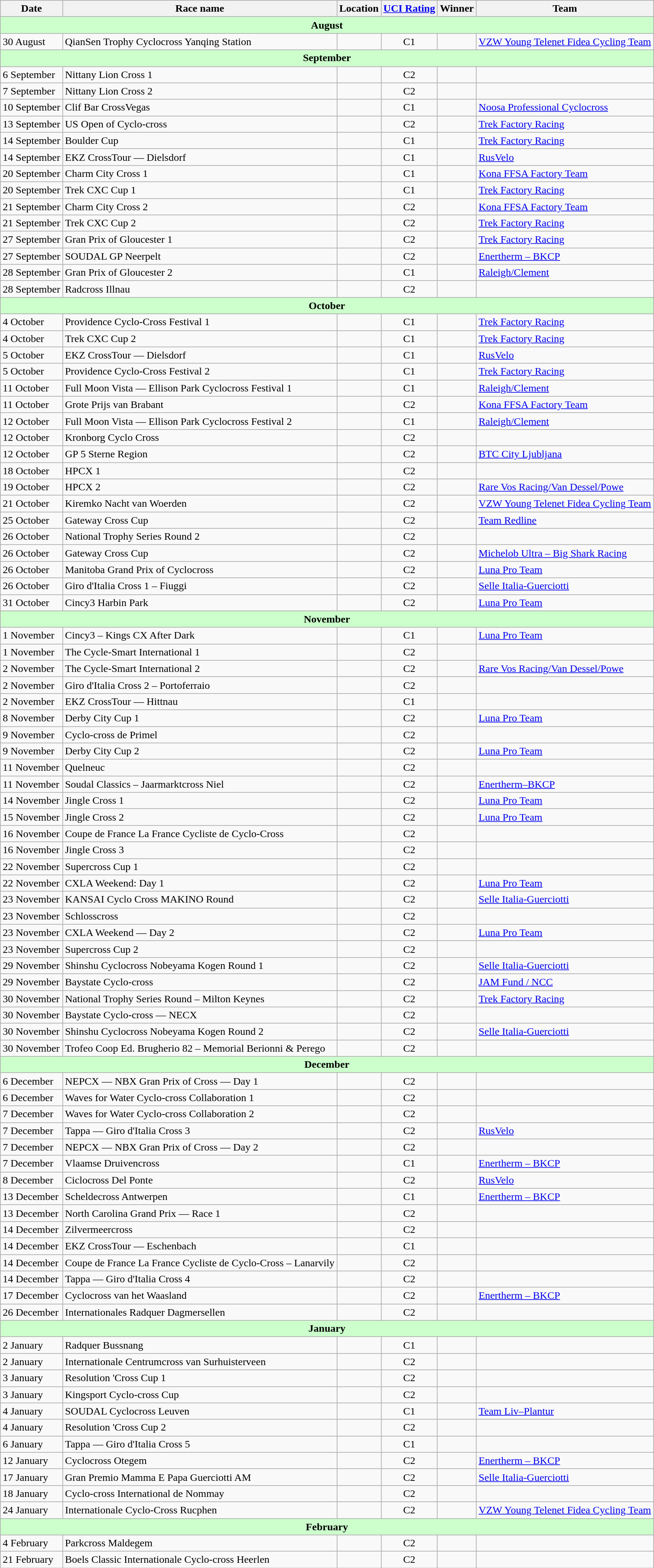<table class="wikitable sortable">
<tr>
<th>Date</th>
<th>Race name</th>
<th>Location</th>
<th><a href='#'>UCI Rating</a></th>
<th>Winner</th>
<th>Team</th>
</tr>
<tr>
<td style="background:#cfc; text-align:center;" colspan="6"><strong>August</strong></td>
</tr>
<tr>
<td>30 August</td>
<td>QianSen Trophy Cyclocross Yanqing Station</td>
<td></td>
<td align=center>C1</td>
<td></td>
<td><a href='#'>VZW Young Telenet Fidea Cycling Team</a></td>
</tr>
<tr>
<td style="background:#cfc; text-align:center;" colspan="6"><strong>September</strong></td>
</tr>
<tr>
<td>6 September</td>
<td>Nittany Lion Cross 1</td>
<td></td>
<td align=center>C2</td>
<td></td>
<td></td>
</tr>
<tr>
<td>7 September</td>
<td>Nittany Lion Cross 2</td>
<td></td>
<td align=center>C2</td>
<td></td>
<td></td>
</tr>
<tr>
<td>10 September</td>
<td>Clif Bar CrossVegas</td>
<td></td>
<td align=center>C1</td>
<td></td>
<td><a href='#'>Noosa Professional Cyclocross</a></td>
</tr>
<tr>
<td>13 September</td>
<td>US Open of Cyclo-cross</td>
<td></td>
<td align=center>C2</td>
<td></td>
<td><a href='#'>Trek Factory Racing</a></td>
</tr>
<tr>
<td>14 September</td>
<td>Boulder Cup</td>
<td></td>
<td align=center>C1</td>
<td></td>
<td><a href='#'>Trek Factory Racing</a></td>
</tr>
<tr>
<td>14 September</td>
<td>EKZ CrossTour — Dielsdorf</td>
<td></td>
<td align=center>C1</td>
<td></td>
<td><a href='#'>RusVelo</a></td>
</tr>
<tr>
<td>20 September</td>
<td>Charm City Cross 1</td>
<td></td>
<td align=center>C1</td>
<td></td>
<td><a href='#'>Kona FFSA Factory Team</a></td>
</tr>
<tr>
<td>20 September</td>
<td>Trek CXC Cup 1</td>
<td></td>
<td align=center>C1</td>
<td></td>
<td><a href='#'>Trek Factory Racing</a></td>
</tr>
<tr>
<td>21 September</td>
<td>Charm City Cross 2</td>
<td></td>
<td align=center>C2</td>
<td></td>
<td><a href='#'>Kona FFSA Factory Team</a></td>
</tr>
<tr>
<td>21 September</td>
<td>Trek CXC Cup 2</td>
<td></td>
<td align=center>C2</td>
<td></td>
<td><a href='#'>Trek Factory Racing</a></td>
</tr>
<tr>
<td>27 September</td>
<td>Gran Prix of Gloucester 1</td>
<td></td>
<td align=center>C2</td>
<td></td>
<td><a href='#'>Trek Factory Racing</a></td>
</tr>
<tr>
<td>27 September</td>
<td>SOUDAL GP Neerpelt</td>
<td></td>
<td align=center>C2</td>
<td></td>
<td><a href='#'>Enertherm – BKCP</a></td>
</tr>
<tr>
<td>28 September</td>
<td>Gran Prix of Gloucester 2</td>
<td></td>
<td align=center>C1</td>
<td></td>
<td><a href='#'>Raleigh/Clement</a></td>
</tr>
<tr>
<td>28 September</td>
<td>Radcross Illnau</td>
<td></td>
<td align=center>C2</td>
<td></td>
<td></td>
</tr>
<tr>
<td style="background:#cfc; text-align:center;" colspan="6"><strong>October</strong></td>
</tr>
<tr>
<td>4 October</td>
<td>Providence Cyclo-Cross Festival 1</td>
<td></td>
<td align=center>C1</td>
<td></td>
<td><a href='#'>Trek Factory Racing</a></td>
</tr>
<tr>
<td>4 October</td>
<td>Trek CXC Cup 2</td>
<td></td>
<td align=center>C1</td>
<td></td>
<td><a href='#'>Trek Factory Racing</a></td>
</tr>
<tr>
<td>5 October</td>
<td>EKZ CrossTour — Dielsdorf</td>
<td></td>
<td align=center>C1</td>
<td></td>
<td><a href='#'>RusVelo</a></td>
</tr>
<tr>
<td>5 October</td>
<td>Providence Cyclo-Cross Festival 2</td>
<td></td>
<td align=center>C1</td>
<td></td>
<td><a href='#'>Trek Factory Racing</a></td>
</tr>
<tr>
<td>11 October</td>
<td>Full Moon Vista — Ellison Park Cyclocross Festival 1</td>
<td></td>
<td align=center>C1</td>
<td></td>
<td><a href='#'>Raleigh/Clement</a></td>
</tr>
<tr>
<td>11 October</td>
<td>Grote Prijs van Brabant</td>
<td></td>
<td align=center>C2</td>
<td></td>
<td><a href='#'>Kona FFSA Factory Team</a></td>
</tr>
<tr>
<td>12 October</td>
<td>Full Moon Vista — Ellison Park Cyclocross Festival 2</td>
<td></td>
<td align=center>C1</td>
<td></td>
<td><a href='#'>Raleigh/Clement</a></td>
</tr>
<tr>
<td>12 October</td>
<td>Kronborg Cyclo Cross</td>
<td></td>
<td align=center>C2</td>
<td></td>
<td></td>
</tr>
<tr>
<td>12 October</td>
<td>GP 5 Sterne Region</td>
<td></td>
<td align=center>C2</td>
<td></td>
<td><a href='#'>BTC City Ljubljana</a></td>
</tr>
<tr>
<td>18 October</td>
<td>HPCX 1</td>
<td></td>
<td align=center>C2</td>
<td></td>
<td></td>
</tr>
<tr>
<td>19 October</td>
<td>HPCX 2</td>
<td></td>
<td align=center>C2</td>
<td></td>
<td><a href='#'>Rare Vos Racing/Van Dessel/Powe</a></td>
</tr>
<tr>
<td>21 October</td>
<td>Kiremko Nacht van Woerden</td>
<td></td>
<td align=center>C2</td>
<td></td>
<td><a href='#'>VZW Young Telenet Fidea Cycling Team</a></td>
</tr>
<tr>
<td>25 October</td>
<td>Gateway Cross Cup</td>
<td></td>
<td align=center>C2</td>
<td></td>
<td><a href='#'>Team Redline</a></td>
</tr>
<tr>
<td>26 October</td>
<td>National Trophy Series Round 2</td>
<td></td>
<td align=center>C2</td>
<td></td>
<td></td>
</tr>
<tr>
<td>26 October</td>
<td>Gateway Cross Cup</td>
<td></td>
<td align=center>C2</td>
<td></td>
<td><a href='#'>Michelob Ultra – Big Shark Racing</a></td>
</tr>
<tr>
<td>26 October</td>
<td>Manitoba Grand Prix of Cyclocross</td>
<td></td>
<td align=center>C2</td>
<td></td>
<td><a href='#'>Luna Pro Team</a></td>
</tr>
<tr>
<td>26 October</td>
<td>Giro d'Italia Cross 1 – Fiuggi</td>
<td></td>
<td align=center>C2</td>
<td></td>
<td><a href='#'>Selle Italia-Guerciotti</a></td>
</tr>
<tr>
<td>31 October</td>
<td>Cincy3 Harbin Park</td>
<td></td>
<td align=center>C2</td>
<td></td>
<td><a href='#'>Luna Pro Team</a></td>
</tr>
<tr>
<td style="background:#cfc; text-align:center;" colspan="6"><strong>November</strong></td>
</tr>
<tr>
<td>1 November</td>
<td>Cincy3 – Kings CX After Dark</td>
<td></td>
<td align=center>C1</td>
<td></td>
<td><a href='#'>Luna Pro Team</a></td>
</tr>
<tr>
<td>1 November</td>
<td>The Cycle-Smart International 1</td>
<td></td>
<td align=center>C2</td>
<td></td>
<td></td>
</tr>
<tr>
<td>2 November</td>
<td>The Cycle-Smart International 2</td>
<td></td>
<td align=center>C2</td>
<td></td>
<td><a href='#'>Rare Vos Racing/Van Dessel/Powe</a></td>
</tr>
<tr>
<td>2 November</td>
<td>Giro d'Italia Cross 2 – Portoferraio</td>
<td></td>
<td align=center>C2</td>
<td></td>
<td></td>
</tr>
<tr>
<td>2 November</td>
<td>EKZ CrossTour — Hittnau</td>
<td></td>
<td align=center>C1</td>
<td></td>
<td></td>
</tr>
<tr>
<td>8 November</td>
<td>Derby City Cup 1</td>
<td></td>
<td align=center>C2</td>
<td></td>
<td><a href='#'>Luna Pro Team</a></td>
</tr>
<tr>
<td>9 November</td>
<td>Cyclo-cross de Primel</td>
<td></td>
<td align=center>C2</td>
<td></td>
<td></td>
</tr>
<tr>
<td>9 November</td>
<td>Derby City Cup 2</td>
<td></td>
<td align=center>C2</td>
<td></td>
<td><a href='#'>Luna Pro Team</a></td>
</tr>
<tr>
<td>11 November</td>
<td>Quelneuc</td>
<td></td>
<td align=center>C2</td>
<td></td>
<td></td>
</tr>
<tr>
<td>11 November</td>
<td>Soudal Classics – Jaarmarktcross Niel</td>
<td></td>
<td align=center>C2</td>
<td></td>
<td><a href='#'>Enertherm–BKCP</a></td>
</tr>
<tr>
<td>14 November</td>
<td>Jingle Cross 1</td>
<td></td>
<td align=center>C2</td>
<td></td>
<td><a href='#'>Luna Pro Team</a></td>
</tr>
<tr>
<td>15 November</td>
<td>Jingle Cross 2</td>
<td></td>
<td align=center>C2</td>
<td></td>
<td><a href='#'>Luna Pro Team</a></td>
</tr>
<tr>
<td>16 November</td>
<td>Coupe de France La France Cycliste de Cyclo-Cross</td>
<td></td>
<td align=center>C2</td>
<td></td>
<td></td>
</tr>
<tr>
<td>16 November</td>
<td>Jingle Cross 3</td>
<td></td>
<td align=center>C2</td>
<td></td>
<td></td>
</tr>
<tr>
<td>22 November</td>
<td>Supercross Cup 1</td>
<td></td>
<td align=center>C2</td>
<td></td>
<td></td>
</tr>
<tr>
<td>22 November</td>
<td>CXLA Weekend: Day 1</td>
<td></td>
<td align=center>C2</td>
<td></td>
<td><a href='#'>Luna Pro Team</a></td>
</tr>
<tr>
<td>23 November</td>
<td>KANSAI Cyclo Cross MAKINO Round</td>
<td></td>
<td align=center>C2</td>
<td></td>
<td><a href='#'>Selle Italia-Guerciotti</a></td>
</tr>
<tr>
<td>23 November</td>
<td>Schlosscross</td>
<td></td>
<td align=center>C2</td>
<td></td>
<td></td>
</tr>
<tr>
<td>23 November</td>
<td>CXLA Weekend — Day 2</td>
<td></td>
<td align=center>C2</td>
<td></td>
<td><a href='#'>Luna Pro Team</a></td>
</tr>
<tr>
<td>23 November</td>
<td>Supercross Cup 2</td>
<td></td>
<td align=center>C2</td>
<td></td>
<td></td>
</tr>
<tr>
<td>29 November</td>
<td>Shinshu Cyclocross Nobeyama Kogen Round 1</td>
<td></td>
<td align=center>C2</td>
<td></td>
<td><a href='#'>Selle Italia-Guerciotti</a></td>
</tr>
<tr>
<td>29 November</td>
<td>Baystate Cyclo-cross</td>
<td></td>
<td align=center>C2</td>
<td></td>
<td><a href='#'>JAM Fund / NCC</a></td>
</tr>
<tr>
<td>30 November</td>
<td>National Trophy Series Round – Milton Keynes</td>
<td></td>
<td align=center>C2</td>
<td></td>
<td><a href='#'>Trek Factory Racing</a></td>
</tr>
<tr>
<td>30 November</td>
<td>Baystate Cyclo-cross — NECX</td>
<td></td>
<td align=center>C2</td>
<td></td>
<td></td>
</tr>
<tr>
<td>30 November</td>
<td>Shinshu Cyclocross Nobeyama Kogen Round 2</td>
<td></td>
<td align=center>C2</td>
<td></td>
<td><a href='#'>Selle Italia-Guerciotti</a></td>
</tr>
<tr>
<td>30 November</td>
<td>Trofeo Coop Ed. Brugherio 82 – Memorial Berionni & Perego</td>
<td></td>
<td align=center>C2</td>
<td></td>
<td></td>
</tr>
<tr>
<td style="background:#cfc; text-align:center;" colspan="6"><strong>December</strong></td>
</tr>
<tr>
<td>6 December</td>
<td>NEPCX — NBX Gran Prix of Cross — Day 1</td>
<td></td>
<td align=center>C2</td>
<td></td>
<td></td>
</tr>
<tr>
<td>6 December</td>
<td>Waves for Water Cyclo-cross Collaboration 1</td>
<td></td>
<td align=center>C2</td>
<td></td>
<td></td>
</tr>
<tr>
<td>7 December</td>
<td>Waves for Water Cyclo-cross Collaboration 2</td>
<td></td>
<td align=center>C2</td>
<td></td>
<td></td>
</tr>
<tr>
<td>7 December</td>
<td>Tappa — Giro d'Italia Cross 3</td>
<td></td>
<td align=center>C2</td>
<td></td>
<td><a href='#'>RusVelo</a></td>
</tr>
<tr>
<td>7 December</td>
<td>NEPCX — NBX Gran Prix of Cross — Day 2</td>
<td></td>
<td align=center>C2</td>
<td></td>
<td></td>
</tr>
<tr>
<td>7 December</td>
<td>Vlaamse Druivencross</td>
<td></td>
<td align=center>C1</td>
<td></td>
<td><a href='#'>Enertherm – BKCP</a></td>
</tr>
<tr>
<td>8 December</td>
<td>Ciclocross Del Ponte</td>
<td></td>
<td align=center>C2</td>
<td></td>
<td><a href='#'>RusVelo</a></td>
</tr>
<tr>
<td>13 December</td>
<td>Scheldecross Antwerpen</td>
<td></td>
<td align=center>C1</td>
<td></td>
<td><a href='#'>Enertherm – BKCP</a></td>
</tr>
<tr>
<td>13 December</td>
<td>North Carolina Grand Prix — Race 1</td>
<td></td>
<td align=center>C2</td>
<td></td>
<td></td>
</tr>
<tr>
<td>14 December</td>
<td>Zilvermeercross</td>
<td></td>
<td align=center>C2</td>
<td></td>
<td></td>
</tr>
<tr>
<td>14 December</td>
<td>EKZ CrossTour — Eschenbach</td>
<td></td>
<td align=center>C1</td>
<td></td>
<td></td>
</tr>
<tr>
<td>14 December</td>
<td>Coupe de France La France Cycliste de Cyclo-Cross – Lanarvily</td>
<td></td>
<td align=center>C2</td>
<td></td>
<td></td>
</tr>
<tr>
<td>14 December</td>
<td>Tappa — Giro d'Italia Cross 4</td>
<td></td>
<td align=center>C2</td>
<td></td>
<td></td>
</tr>
<tr>
<td>17 December</td>
<td>Cyclocross van het Waasland</td>
<td></td>
<td align=center>C2</td>
<td></td>
<td><a href='#'>Enertherm – BKCP</a></td>
</tr>
<tr>
<td>26 December</td>
<td>Internationales Radquer Dagmersellen</td>
<td></td>
<td align=center>C2</td>
<td></td>
<td></td>
</tr>
<tr>
<td style="background:#cfc; text-align:center;" colspan="6"><strong>January</strong></td>
</tr>
<tr>
<td>2 January</td>
<td>Radquer Bussnang</td>
<td></td>
<td align=center>C1</td>
<td></td>
<td></td>
</tr>
<tr>
<td>2 January</td>
<td>Internationale Centrumcross van Surhuisterveen</td>
<td></td>
<td align=center>C2</td>
<td></td>
<td></td>
</tr>
<tr>
<td>3 January</td>
<td>Resolution 'Cross Cup 1</td>
<td></td>
<td align=center>C2</td>
<td></td>
<td></td>
</tr>
<tr>
<td>3 January</td>
<td>Kingsport Cyclo-cross Cup</td>
<td></td>
<td align=center>C2</td>
<td></td>
<td></td>
</tr>
<tr>
<td>4 January</td>
<td>SOUDAL Cyclocross Leuven</td>
<td></td>
<td align=center>C1</td>
<td></td>
<td><a href='#'>Team Liv–Plantur</a></td>
</tr>
<tr>
<td>4 January</td>
<td>Resolution 'Cross Cup 2</td>
<td></td>
<td align=center>C2</td>
<td></td>
<td></td>
</tr>
<tr>
<td>6 January</td>
<td>Tappa — Giro d'Italia Cross 5</td>
<td></td>
<td align=center>C1</td>
<td></td>
<td></td>
</tr>
<tr>
<td>12 January</td>
<td>Cyclocross Otegem</td>
<td></td>
<td align=center>C2</td>
<td></td>
<td><a href='#'>Enertherm – BKCP</a></td>
</tr>
<tr>
<td>17 January</td>
<td>Gran Premio Mamma E Papa Guerciotti AM</td>
<td></td>
<td align=center>C2</td>
<td></td>
<td><a href='#'>Selle Italia-Guerciotti</a></td>
</tr>
<tr>
<td>18 January</td>
<td>Cyclo-cross International de Nommay</td>
<td></td>
<td align=center>C2</td>
<td></td>
<td></td>
</tr>
<tr>
<td>24 January</td>
<td>Internationale Cyclo-Cross Rucphen</td>
<td></td>
<td align=center>C2</td>
<td></td>
<td><a href='#'>VZW Young Telenet Fidea Cycling Team</a></td>
</tr>
<tr>
<td style="background:#cfc; text-align:center;" colspan="6"><strong>February</strong></td>
</tr>
<tr>
<td>4 February</td>
<td>Parkcross Maldegem</td>
<td></td>
<td align=center>C2</td>
<td></td>
<td></td>
</tr>
<tr>
<td>21 February</td>
<td>Boels Classic Internationale Cyclo-cross Heerlen</td>
<td></td>
<td align=center>C2</td>
<td></td>
<td></td>
</tr>
</table>
